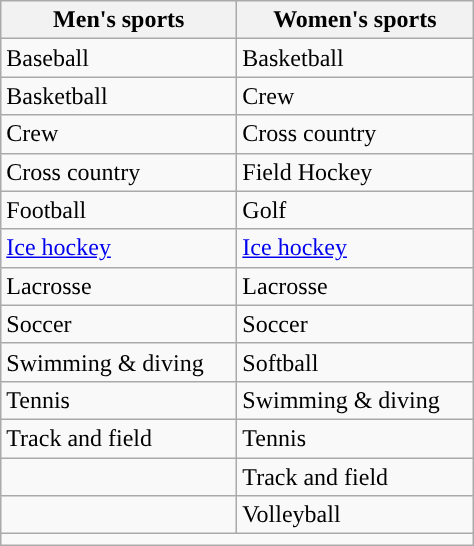<table class="wikitable"; style= "text-align: ">
<tr>
<th width=150px>Men's sports</th>
<th width=150px>Women's sports</th>
</tr>
<tr>
<td>Baseball</td>
<td>Basketball</td>
</tr>
<tr>
<td>Basketball</td>
<td>Crew</td>
</tr>
<tr>
<td>Crew</td>
<td>Cross country</td>
</tr>
<tr>
<td>Cross country</td>
<td>Field Hockey</td>
</tr>
<tr>
<td>Football</td>
<td>Golf</td>
</tr>
<tr>
<td><a href='#'>Ice hockey</a></td>
<td><a href='#'>Ice hockey</a></td>
</tr>
<tr>
<td>Lacrosse</td>
<td>Lacrosse</td>
</tr>
<tr>
<td>Soccer</td>
<td>Soccer</td>
</tr>
<tr>
<td>Swimming & diving</td>
<td>Softball</td>
</tr>
<tr>
<td>Tennis</td>
<td>Swimming & diving</td>
</tr>
<tr>
<td>Track and field</td>
<td>Tennis</td>
</tr>
<tr>
<td></td>
<td>Track and field</td>
</tr>
<tr>
<td></td>
<td>Volleyball</td>
</tr>
<tr>
<td colspan="2"></td>
</tr>
</table>
